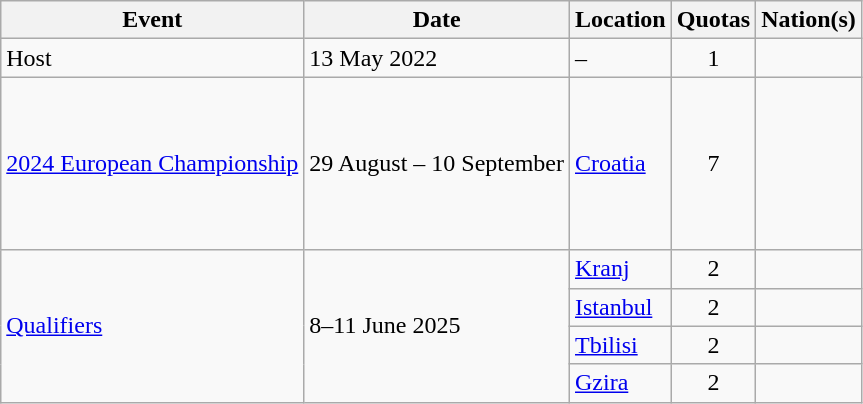<table class="wikitable">
<tr>
<th>Event</th>
<th>Date</th>
<th>Location</th>
<th>Quotas</th>
<th>Nation(s)</th>
</tr>
<tr>
<td>Host</td>
<td>13 May 2022</td>
<td>–</td>
<td align="center">1</td>
<td></td>
</tr>
<tr>
<td><a href='#'>2024 European Championship</a></td>
<td>29 August – 10 September</td>
<td> <a href='#'>Croatia</a></td>
<td align="center">7</td>
<td><br><br><br><br><br><br></td>
</tr>
<tr>
<td rowspan=4><a href='#'>Qualifiers</a></td>
<td rowspan=4>8–11 June 2025</td>
<td> <a href='#'>Kranj</a></td>
<td align=center>2</td>
<td></td>
</tr>
<tr>
<td> <a href='#'>Istanbul</a></td>
<td align=center>2</td>
<td></td>
</tr>
<tr>
<td> <a href='#'>Tbilisi</a></td>
<td align=center>2</td>
<td></td>
</tr>
<tr>
<td> <a href='#'>Gzira</a></td>
<td align=center>2</td>
<td></td>
</tr>
</table>
